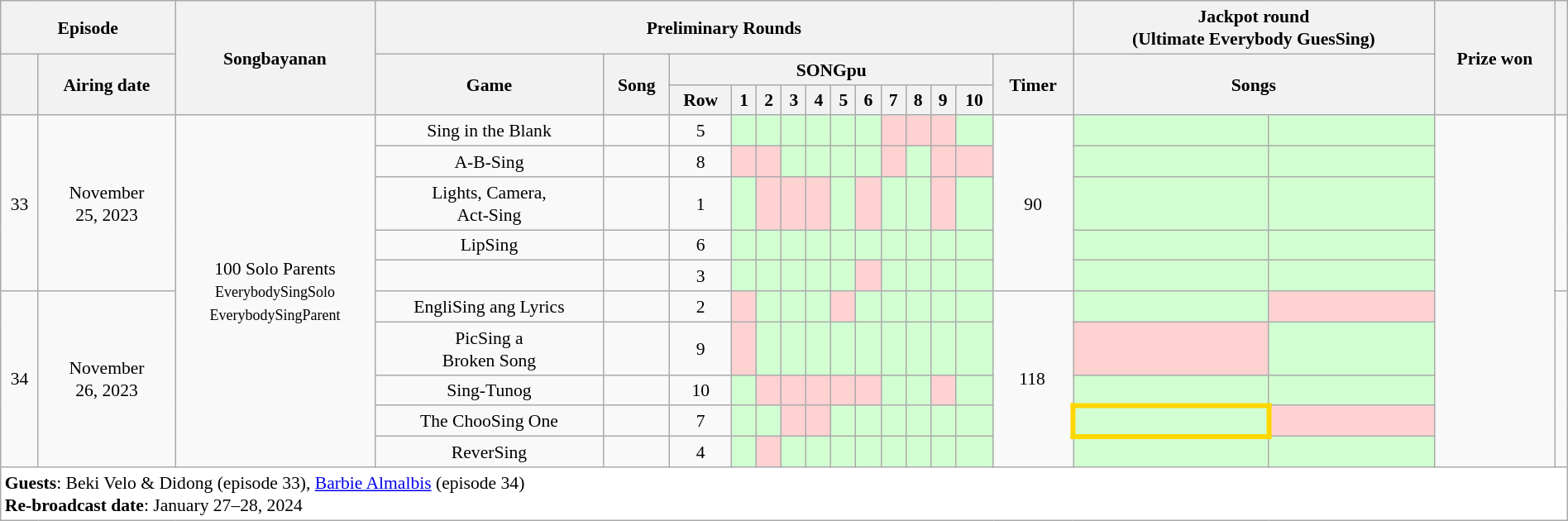<table class="wikitable" style="text-align:center; font-size:90%; line-height:18px;" width="100%">
<tr>
<th colspan="2">Episode</th>
<th rowspan="3">Songbayanan</th>
<th colspan="14">Preliminary Rounds</th>
<th colspan="2">Jackpot round<br><strong>(Ultimate Everybody GuesSing)</strong></th>
<th rowspan="3">Prize won</th>
<th rowspan="3"></th>
</tr>
<tr>
<th rowspan="2"></th>
<th rowspan="2">Airing date</th>
<th rowspan="2">Game</th>
<th rowspan="2">Song</th>
<th colspan="11">SONGpu</th>
<th rowspan="2">Timer</th>
<th colspan="2" rowspan="2">Songs</th>
</tr>
<tr>
<th>Row</th>
<th>1</th>
<th>2</th>
<th>3</th>
<th>4</th>
<th>5</th>
<th>6</th>
<th>7</th>
<th>8</th>
<th>9</th>
<th>10</th>
</tr>
<tr>
<td rowspan="5">33</td>
<td rowspan="5">November<br>25, 2023</td>
<td rowspan="10">100 Solo Parents<br><small>EverybodySingSolo<br>EverybodySingParent</small></td>
<td>Sing in the Blank</td>
<td></td>
<td>5</td>
<td style="background:#D2FFD2"></td>
<td style="background:#D2FFD2"></td>
<td style="background:#D2FFD2"></td>
<td style="background:#D2FFD2"></td>
<td style="background:#D2FFD2"></td>
<td style="background:#D2FFD2"></td>
<td style="background:#FFD2D2"></td>
<td style="background:#FFD2D2"></td>
<td style="background:#FFD2D2"></td>
<td style="background:#D2FFD2"></td>
<td rowspan="5">90<br></td>
<td style="background:#D2FFD2"></td>
<td style="background:#D2FFD2"></td>
<td rowspan="10"></td>
<td rowspan="5"><br></td>
</tr>
<tr>
<td>A-B-Sing</td>
<td></td>
<td>8</td>
<td style="background:#FFD2D2"></td>
<td style="background:#FFD2D2"></td>
<td style="background:#D2FFD2"></td>
<td style="background:#D2FFD2"></td>
<td style="background:#D2FFD2"></td>
<td style="background:#D2FFD2"></td>
<td style="background:#FFD2D2"></td>
<td style="background:#D2FFD2"></td>
<td style="background:#FFD2D2"></td>
<td style="background:#FFD2D2"></td>
<td style="background:#D2FFD2"></td>
<td style="background:#D2FFD2"></td>
</tr>
<tr>
<td>Lights, Camera,<br>Act-Sing</td>
<td></td>
<td>1</td>
<td style="background:#D2FFD2"></td>
<td style="background:#FFD2D2"></td>
<td style="background:#FFD2D2"></td>
<td style="background:#FFD2D2"></td>
<td style="background:#D2FFD2"></td>
<td style="background:#FFD2D2"></td>
<td style="background:#D2FFD2"></td>
<td style="background:#D2FFD2"></td>
<td style="background:#FFD2D2"></td>
<td style="background:#D2FFD2"></td>
<td style="background:#D2FFD2"></td>
<td style="background:#D2FFD2"></td>
</tr>
<tr>
<td>LipSing</td>
<td></td>
<td>6</td>
<td style="background:#D2FFD2"></td>
<td style="background:#D2FFD2"></td>
<td style="background:#D2FFD2"></td>
<td style="background:#D2FFD2"></td>
<td style="background:#D2FFD2"></td>
<td style="background:#D2FFD2"></td>
<td style="background:#D2FFD2"></td>
<td style="background:#D2FFD2"></td>
<td style="background:#D2FFD2"></td>
<td style="background:#D2FFD2"></td>
<td style="background:#D2FFD2"></td>
<td style="background:#D2FFD2"></td>
</tr>
<tr>
<td></td>
<td></td>
<td>3</td>
<td style="background:#D2FFD2"></td>
<td style="background:#D2FFD2"></td>
<td style="background:#D2FFD2"></td>
<td style="background:#D2FFD2"></td>
<td style="background:#D2FFD2"></td>
<td style="background:#FFD2D2"></td>
<td style="background:#D2FFD2"></td>
<td style="background:#D2FFD2"></td>
<td style="background:#D2FFD2"></td>
<td style="background:#D2FFD2"></td>
<td style="background:#D2FFD2"></td>
<td style="background:#D2FFD2"></td>
</tr>
<tr>
<td rowspan="5">34</td>
<td rowspan="5">November<br>26, 2023</td>
<td>EngliSing ang Lyrics</td>
<td></td>
<td>2</td>
<td style="background:#FFD2D2"></td>
<td style="background:#D2FFD2"></td>
<td style="background:#D2FFD2"></td>
<td style="background:#D2FFD2"></td>
<td style="background:#FFD2D2"></td>
<td style="background:#D2FFD2"></td>
<td style="background:#D2FFD2"></td>
<td style="background:#D2FFD2"></td>
<td style="background:#D2FFD2"></td>
<td style="background:#D2FFD2"></td>
<td rowspan="5">118<br></td>
<td style="background:#D2FFD2"></td>
<td style="background:#FFD2D2"></td>
<td rowspan="5"><br></td>
</tr>
<tr>
<td>PicSing a<br>Broken Song</td>
<td></td>
<td>9</td>
<td style="background:#FFD2D2"></td>
<td style="background:#D2FFD2"></td>
<td style="background:#D2FFD2"></td>
<td style="background:#D2FFD2"></td>
<td style="background:#D2FFD2"></td>
<td style="background:#D2FFD2"></td>
<td style="background:#D2FFD2"></td>
<td style="background:#D2FFD2"></td>
<td style="background:#D2FFD2"></td>
<td style="background:#D2FFD2"></td>
<td style="background:#FFD2D2"></td>
<td style="background:#D2FFD2"></td>
</tr>
<tr>
<td>Sing-Tunog</td>
<td></td>
<td>10</td>
<td style="background:#D2FFD2"></td>
<td style="background:#FFD2D2"></td>
<td style="background:#FFD2D2"></td>
<td style="background:#FFD2D2"></td>
<td style="background:#FFD2D2"></td>
<td style="background:#FFD2D2"></td>
<td style="background:#D2FFD2"></td>
<td style="background:#D2FFD2"></td>
<td style="background:#FFD2D2"></td>
<td style="background:#D2FFD2"></td>
<td style="background:#D2FFD2"></td>
<td style="background:#D2FFD2"></td>
</tr>
<tr>
<td>The ChooSing One</td>
<td></td>
<td>7</td>
<td style="background:#D2FFD2"></td>
<td style="background:#D2FFD2"></td>
<td style="background:#FFD2D2"></td>
<td style="background:#FFD2D2"></td>
<td style="background:#D2FFD2"></td>
<td style="background:#D2FFD2"></td>
<td style="background:#D2FFD2"></td>
<td style="background:#D2FFD2"></td>
<td style="background:#D2FFD2"></td>
<td style="background:#D2FFD2"></td>
<td style="background:#D2FFD2; border:solid 4px #FFD700;"></td>
<td style="background:#FFD2D2"></td>
</tr>
<tr>
<td>ReverSing</td>
<td></td>
<td>4</td>
<td style="background:#D2FFD2"></td>
<td style="background:#FFD2D2"></td>
<td style="background:#D2FFD2"></td>
<td style="background:#D2FFD2"></td>
<td style="background:#D2FFD2"></td>
<td style="background:#D2FFD2"></td>
<td style="background:#D2FFD2"></td>
<td style="background:#D2FFD2"></td>
<td style="background:#D2FFD2"></td>
<td style="background:#D2FFD2"></td>
<td style="background:#D2FFD2"></td>
<td style="background:#D2FFD2"></td>
</tr>
<tr>
<td colspan="21" style="background:white;" align="left"><strong>Guests</strong>: Beki Velo & Didong (episode 33), <a href='#'>Barbie Almalbis</a> (episode 34)<br><strong>Re-broadcast date</strong>: January 27–28, 2024</td>
</tr>
</table>
